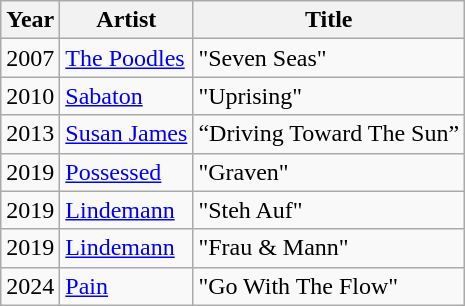<table class="wikitable sortable">
<tr>
<th>Year</th>
<th>Artist</th>
<th>Title</th>
</tr>
<tr>
<td>2007</td>
<td><a href='#'>The Poodles</a></td>
<td>"Seven Seas"</td>
</tr>
<tr>
<td>2010</td>
<td><a href='#'>Sabaton</a></td>
<td>"Uprising"</td>
</tr>
<tr>
<td>2013</td>
<td><a href='#'>Susan James</a></td>
<td>“Driving Toward The Sun”</td>
</tr>
<tr>
<td>2019</td>
<td><a href='#'>Possessed</a></td>
<td>"Graven"</td>
</tr>
<tr>
<td>2019</td>
<td><a href='#'>Lindemann</a></td>
<td>"Steh Auf"</td>
</tr>
<tr>
<td>2019</td>
<td><a href='#'>Lindemann</a></td>
<td>"Frau & Mann"</td>
</tr>
<tr>
<td>2024</td>
<td><a href='#'>Pain</a></td>
<td>"Go With The Flow"</td>
</tr>
</table>
